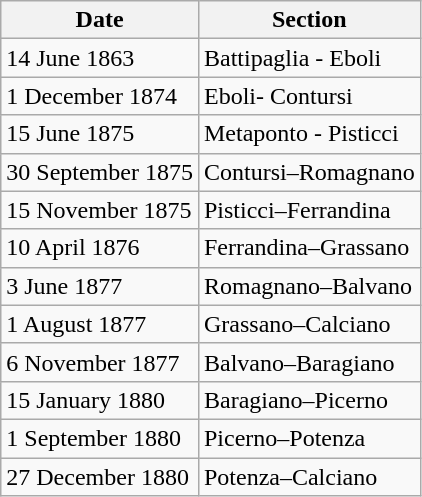<table class="wikitable">
<tr>
<th>Date</th>
<th>Section</th>
</tr>
<tr>
<td>14 June 1863</td>
<td>Battipaglia - Eboli</td>
</tr>
<tr>
<td>1 December 1874</td>
<td>Eboli- Contursi</td>
</tr>
<tr>
<td>15 June 1875</td>
<td>Metaponto - Pisticci</td>
</tr>
<tr>
<td>30 September 1875</td>
<td>Contursi–Romagnano</td>
</tr>
<tr>
<td>15 November 1875</td>
<td>Pisticci–Ferrandina</td>
</tr>
<tr>
<td>10 April 1876</td>
<td>Ferrandina–Grassano</td>
</tr>
<tr>
<td>3 June 1877</td>
<td>Romagnano–Balvano</td>
</tr>
<tr>
<td>1 August 1877</td>
<td>Grassano–Calciano</td>
</tr>
<tr>
<td>6 November 1877</td>
<td>Balvano–Baragiano</td>
</tr>
<tr>
<td>15 January 1880</td>
<td>Baragiano–Picerno</td>
</tr>
<tr>
<td>1 September 1880</td>
<td>Picerno–Potenza</td>
</tr>
<tr>
<td>27 December 1880</td>
<td>Potenza–Calciano</td>
</tr>
</table>
